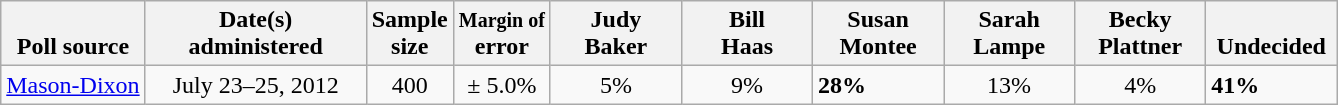<table class="wikitable">
<tr valign= bottom>
<th>Poll source</th>
<th style="width:140px;">Date(s)<br>administered</th>
<th class=small>Sample<br>size</th>
<th><small>Margin of</small><br>error</th>
<th style="width:80px;">Judy<br>Baker</th>
<th style="width:80px;">Bill<br>Haas</th>
<th style="width:80px;">Susan<br>Montee</th>
<th style="width:80px;">Sarah<br>Lampe</th>
<th style="width:80px;">Becky<br>Plattner</th>
<th style="width:80px;">Undecided</th>
</tr>
<tr>
<td><a href='#'>Mason-Dixon</a></td>
<td align=center>July 23–25, 2012</td>
<td align=center>400</td>
<td align=center>± 5.0%</td>
<td align=center>5%</td>
<td align=center>9%</td>
<td><strong>28%</strong></td>
<td align=center>13%</td>
<td align=center>4%</td>
<td><strong>41%</strong></td>
</tr>
</table>
